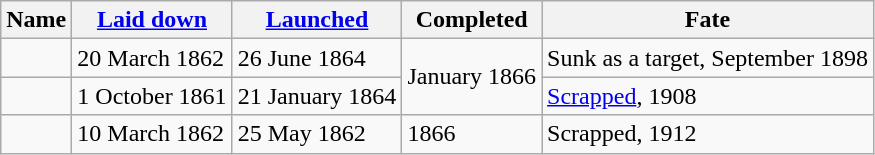<table class="wikitable plainrowheaders">
<tr>
<th scope="col">Name</th>
<th scope="col"><a href='#'>Laid down</a></th>
<th scope="col"><a href='#'>Launched</a></th>
<th scope="col">Completed</th>
<th scope="col">Fate</th>
</tr>
<tr>
<td scope="row"></td>
<td>20 March 1862</td>
<td>26 June 1864</td>
<td rowspan=2>January 1866</td>
<td>Sunk as a target, September 1898</td>
</tr>
<tr>
<td scope="row"></td>
<td>1 October 1861</td>
<td>21 January 1864</td>
<td><a href='#'>Scrapped</a>, 1908</td>
</tr>
<tr>
<td scope="row"></td>
<td>10 March 1862</td>
<td>25 May 1862</td>
<td>1866</td>
<td>Scrapped, 1912</td>
</tr>
</table>
